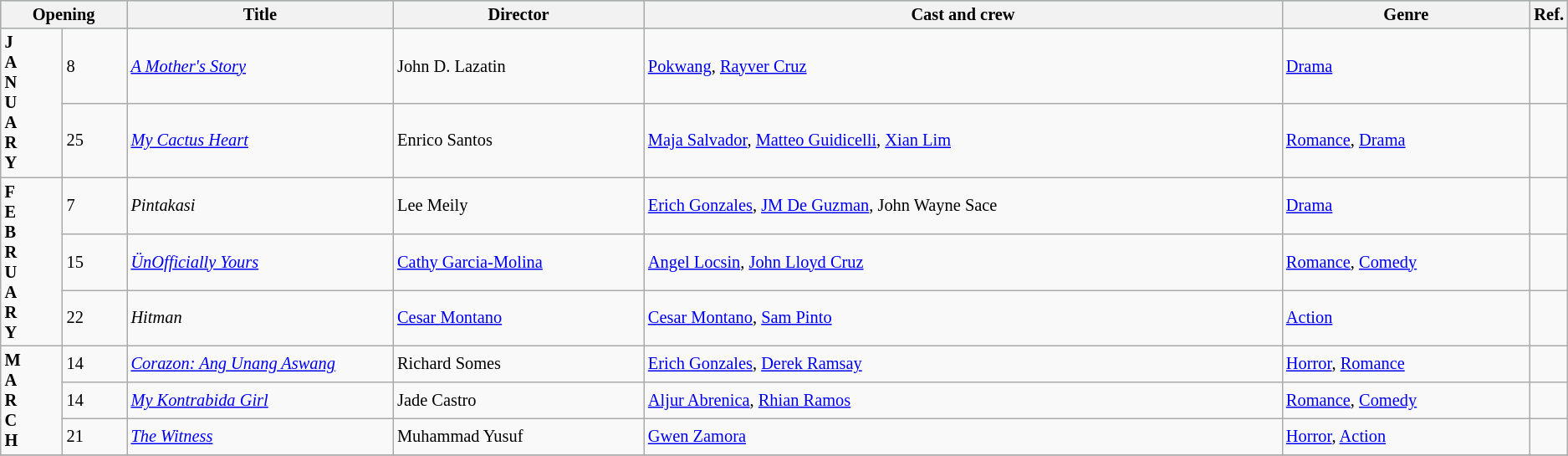<table class="wikitable sortable" style="font-size:85%">
<tr style="background:#b0e0e6; text-align:center">
<th colspan="2">Opening</th>
<th style="width:17%">Title</th>
<th style="width:16%">Director</th>
<th>Cast and crew</th>
<th>Genre</th>
<th style="width:1%">Ref.</th>
</tr>
<tr>
<td rowspan="2"><strong>J</strong><br><strong>A</strong><br><strong>N</strong><br><strong>U</strong><br><strong>A</strong><br><strong>R</strong><br><strong>Y</strong></td>
<td>8</td>
<td><em><a href='#'>A Mother's Story</a></em></td>
<td>John D. Lazatin</td>
<td><a href='#'>Pokwang</a>, <a href='#'>Rayver Cruz</a></td>
<td><a href='#'>Drama</a></td>
<td></td>
</tr>
<tr>
<td>25</td>
<td><em><a href='#'>My Cactus Heart</a></em></td>
<td>Enrico Santos</td>
<td><a href='#'>Maja Salvador</a>, <a href='#'>Matteo Guidicelli</a>, <a href='#'>Xian Lim</a></td>
<td><a href='#'>Romance</a>, <a href='#'>Drama</a></td>
<td></td>
</tr>
<tr>
<td rowspan="3"><strong>F</strong><br><strong>E</strong><br><strong>B</strong><br><strong>R</strong><br><strong>U</strong><br><strong>A</strong><br><strong>R</strong><br><strong>Y</strong></td>
<td>7</td>
<td><em>Pintakasi</em></td>
<td>Lee Meily</td>
<td><a href='#'>Erich Gonzales</a>, <a href='#'>JM De Guzman</a>, John Wayne Sace</td>
<td><a href='#'>Drama</a></td>
<td></td>
</tr>
<tr>
<td>15</td>
<td><em><a href='#'>ÜnOfficially Yours</a></em></td>
<td><a href='#'>Cathy Garcia-Molina</a></td>
<td><a href='#'>Angel Locsin</a>, <a href='#'>John Lloyd Cruz</a></td>
<td><a href='#'>Romance</a>, <a href='#'>Comedy</a></td>
<td></td>
</tr>
<tr>
<td>22</td>
<td><em>Hitman</em></td>
<td><a href='#'>Cesar Montano</a></td>
<td><a href='#'>Cesar Montano</a>, <a href='#'>Sam Pinto</a></td>
<td><a href='#'>Action</a></td>
<td></td>
</tr>
<tr>
<td rowspan="3"><strong>M</strong><br><strong>A</strong><br><strong>R</strong><br><strong>C</strong><br><strong>H</strong></td>
<td>14</td>
<td><em><a href='#'>Corazon: Ang Unang Aswang</a></em></td>
<td>Richard Somes</td>
<td><a href='#'>Erich Gonzales</a>, <a href='#'>Derek Ramsay</a></td>
<td><a href='#'>Horror</a>, <a href='#'>Romance</a></td>
<td></td>
</tr>
<tr>
<td>14</td>
<td><em><a href='#'>My Kontrabida Girl</a></em></td>
<td>Jade Castro</td>
<td><a href='#'>Aljur Abrenica</a>, <a href='#'>Rhian Ramos</a></td>
<td><a href='#'>Romance</a>, <a href='#'>Comedy</a></td>
<td></td>
</tr>
<tr>
<td>21</td>
<td><em><a href='#'>The Witness</a></em></td>
<td>Muhammad Yusuf</td>
<td><a href='#'>Gwen Zamora</a></td>
<td><a href='#'>Horror</a>, <a href='#'>Action</a></td>
<td></td>
</tr>
<tr>
</tr>
</table>
